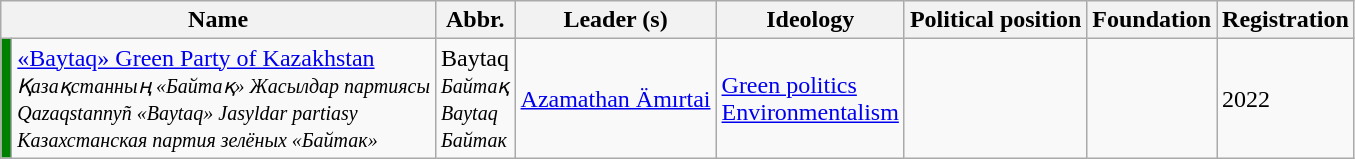<table class="wikitable sortable">
<tr>
<th colspan=2>Name</th>
<th>Abbr.</th>
<th>Leader (s)</th>
<th>Ideology</th>
<th>Political position</th>
<th>Foundation</th>
<th>Registration</th>
</tr>
<tr>
<th style="background:green;"></th>
<td><a href='#'>«Baytaq» Green Party of Kazakhstan</a><br><small><em>Қазақстанның «Байтақ» Жасылдар партиясы<br>Qazaqstannyñ «Baytaq» Jasyldar partiasy<br>Казахстанская партия зелёных «Байтак»</em></small></td>
<td>Baytaq<br><small><em>Байтақ<br>Baytaq<br>Байтак</em></small></td>
<td><a href='#'>Azamathan Ämırtai</a></td>
<td><a href='#'>Green politics</a><br><a href='#'>Environmentalism</a></td>
<td></td>
<td></td>
<td>2022</td>
</tr>
</table>
